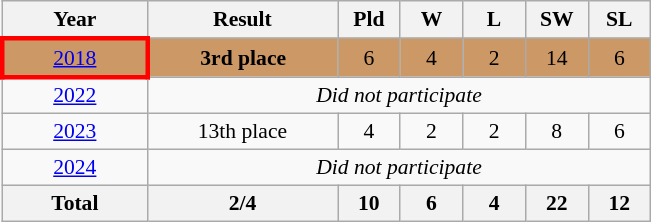<table class="wikitable" style="text-align: center;font-size:90%;">
<tr>
<th width=90>Year</th>
<th width=120>Result</th>
<th width=35>Pld</th>
<th width=35>W</th>
<th width=35>L</th>
<th width=35>SW</th>
<th width=35>SL</th>
</tr>
<tr bgcolor=#cc9966>
<td style="border: 3px solid red"> <a href='#'>2018</a></td>
<td> <strong>3rd place</strong></td>
<td>6</td>
<td>4</td>
<td>2</td>
<td>14</td>
<td>6</td>
</tr>
<tr>
<td> <a href='#'>2022</a></td>
<td colspan=6><em>Did not participate</em></td>
</tr>
<tr>
<td> <a href='#'>2023</a></td>
<td>13th place</td>
<td>4</td>
<td>2</td>
<td>2</td>
<td>8</td>
<td>6</td>
</tr>
<tr>
<td> <a href='#'>2024</a></td>
<td colspan=6><em>Did not participate</em></td>
</tr>
<tr>
<th>Total</th>
<th>2/4</th>
<th>10</th>
<th>6</th>
<th>4</th>
<th>22</th>
<th>12</th>
</tr>
</table>
